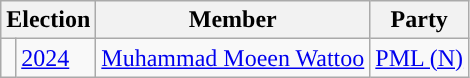<table class="wikitable">
<tr>
<th colspan="2">Election</th>
<th>Member</th>
<th>Party</th>
</tr>
<tr>
<td style="background-color: "></td>
<td><a href='#'>2024</a></td>
<td><a href='#'>Muhammad Moeen Wattoo</a></td>
<td><a href='#'>PML (N)</a></td>
</tr>
</table>
